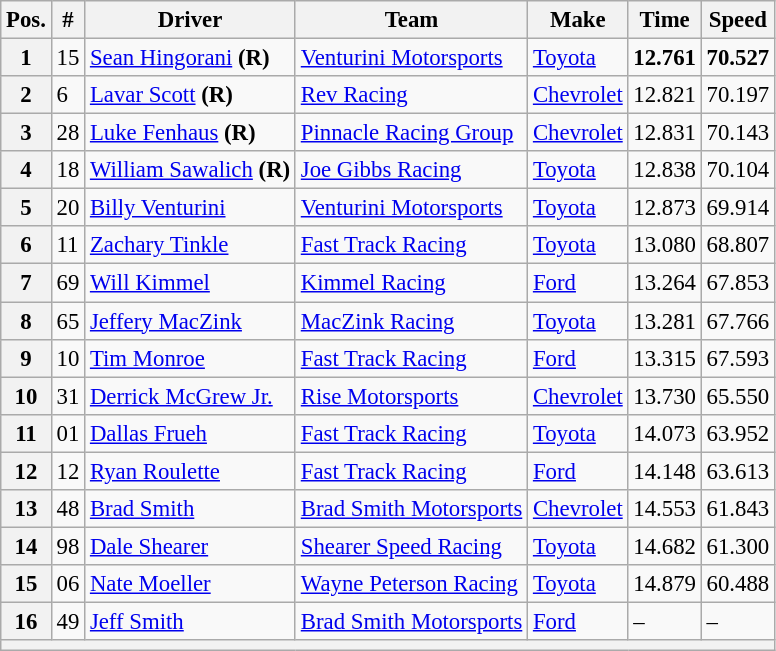<table class="wikitable" style="font-size:95%">
<tr>
<th>Pos.</th>
<th>#</th>
<th>Driver</th>
<th>Team</th>
<th>Make</th>
<th>Time</th>
<th>Speed</th>
</tr>
<tr>
<th>1</th>
<td>15</td>
<td><a href='#'>Sean Hingorani</a> <strong>(R)</strong></td>
<td><a href='#'>Venturini Motorsports</a></td>
<td><a href='#'>Toyota</a></td>
<td><strong>12.761</strong></td>
<td><strong>70.527</strong></td>
</tr>
<tr>
<th>2</th>
<td>6</td>
<td><a href='#'>Lavar Scott</a> <strong>(R)</strong></td>
<td><a href='#'>Rev Racing</a></td>
<td><a href='#'>Chevrolet</a></td>
<td>12.821</td>
<td>70.197</td>
</tr>
<tr>
<th>3</th>
<td>28</td>
<td><a href='#'>Luke Fenhaus</a> <strong>(R)</strong></td>
<td><a href='#'>Pinnacle Racing Group</a></td>
<td><a href='#'>Chevrolet</a></td>
<td>12.831</td>
<td>70.143</td>
</tr>
<tr>
<th>4</th>
<td>18</td>
<td><a href='#'>William Sawalich</a> <strong>(R)</strong></td>
<td><a href='#'>Joe Gibbs Racing</a></td>
<td><a href='#'>Toyota</a></td>
<td>12.838</td>
<td>70.104</td>
</tr>
<tr>
<th>5</th>
<td>20</td>
<td><a href='#'>Billy Venturini</a></td>
<td><a href='#'>Venturini Motorsports</a></td>
<td><a href='#'>Toyota</a></td>
<td>12.873</td>
<td>69.914</td>
</tr>
<tr>
<th>6</th>
<td>11</td>
<td><a href='#'>Zachary Tinkle</a></td>
<td><a href='#'>Fast Track Racing</a></td>
<td><a href='#'>Toyota</a></td>
<td>13.080</td>
<td>68.807</td>
</tr>
<tr>
<th>7</th>
<td>69</td>
<td><a href='#'>Will Kimmel</a></td>
<td><a href='#'>Kimmel Racing</a></td>
<td><a href='#'>Ford</a></td>
<td>13.264</td>
<td>67.853</td>
</tr>
<tr>
<th>8</th>
<td>65</td>
<td><a href='#'>Jeffery MacZink</a></td>
<td><a href='#'>MacZink Racing</a></td>
<td><a href='#'>Toyota</a></td>
<td>13.281</td>
<td>67.766</td>
</tr>
<tr>
<th>9</th>
<td>10</td>
<td><a href='#'>Tim Monroe</a></td>
<td><a href='#'>Fast Track Racing</a></td>
<td><a href='#'>Ford</a></td>
<td>13.315</td>
<td>67.593</td>
</tr>
<tr>
<th>10</th>
<td>31</td>
<td><a href='#'>Derrick McGrew Jr.</a></td>
<td><a href='#'>Rise Motorsports</a></td>
<td><a href='#'>Chevrolet</a></td>
<td>13.730</td>
<td>65.550</td>
</tr>
<tr>
<th>11</th>
<td>01</td>
<td><a href='#'>Dallas Frueh</a></td>
<td><a href='#'>Fast Track Racing</a></td>
<td><a href='#'>Toyota</a></td>
<td>14.073</td>
<td>63.952</td>
</tr>
<tr>
<th>12</th>
<td>12</td>
<td><a href='#'>Ryan Roulette</a></td>
<td><a href='#'>Fast Track Racing</a></td>
<td><a href='#'>Ford</a></td>
<td>14.148</td>
<td>63.613</td>
</tr>
<tr>
<th>13</th>
<td>48</td>
<td><a href='#'>Brad Smith</a></td>
<td><a href='#'>Brad Smith Motorsports</a></td>
<td><a href='#'>Chevrolet</a></td>
<td>14.553</td>
<td>61.843</td>
</tr>
<tr>
<th>14</th>
<td>98</td>
<td><a href='#'>Dale Shearer</a></td>
<td><a href='#'>Shearer Speed Racing</a></td>
<td><a href='#'>Toyota</a></td>
<td>14.682</td>
<td>61.300</td>
</tr>
<tr>
<th>15</th>
<td>06</td>
<td><a href='#'>Nate Moeller</a></td>
<td><a href='#'>Wayne Peterson Racing</a></td>
<td><a href='#'>Toyota</a></td>
<td>14.879</td>
<td>60.488</td>
</tr>
<tr>
<th>16</th>
<td>49</td>
<td><a href='#'>Jeff Smith</a></td>
<td><a href='#'>Brad Smith Motorsports</a></td>
<td><a href='#'>Ford</a></td>
<td>–</td>
<td>–</td>
</tr>
<tr>
<th colspan="7"></th>
</tr>
</table>
